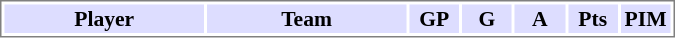<table cellpadding="0">
<tr align="left" style="vertical-align: top">
<td></td>
<td><br><table cellpadding="1" width="450px" style="font-size: 90%; border: 1px solid gray;">
<tr>
<th bgcolor="#DDDDFF" width="30%">Player</th>
<th bgcolor="#DDDDFF" width="30%">Team</th>
<th bgcolor="#DDDDFF" width="7.5%">GP</th>
<th bgcolor="#DDDDFF" width="7.5%">G</th>
<th bgcolor="#DDDDFF" width="7.5%">A</th>
<th bgcolor="#DDDDFF" width="7.5%">Pts</th>
<th bgcolor="#DDDDFF" width="7.5%">PIM</th>
</tr>
</table>
</td>
</tr>
</table>
